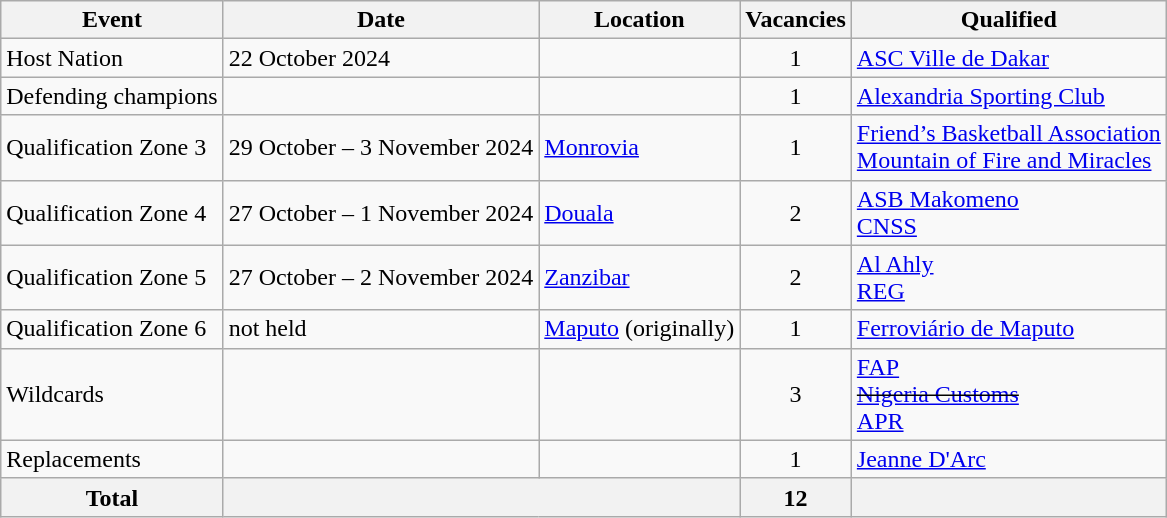<table class="wikitable">
<tr>
<th>Event</th>
<th>Date</th>
<th>Location</th>
<th>Vacancies</th>
<th>Qualified</th>
</tr>
<tr>
<td>Host Nation</td>
<td>22 October 2024</td>
<td></td>
<td align=center>1</td>
<td> <a href='#'>ASC Ville de Dakar</a></td>
</tr>
<tr>
<td>Defending champions</td>
<td></td>
<td></td>
<td align=center>1</td>
<td> <a href='#'>Alexandria Sporting Club</a></td>
</tr>
<tr>
<td>Qualification Zone 3</td>
<td>29 October – 3 November 2024</td>
<td> <a href='#'>Monrovia</a></td>
<td align=center>1</td>
<td> <a href='#'>Friend’s Basketball Association</a><br> <a href='#'>Mountain of Fire and Miracles</a></td>
</tr>
<tr>
<td>Qualification Zone 4</td>
<td>27 October – 1 November 2024</td>
<td> <a href='#'>Douala</a></td>
<td align=center>2</td>
<td> <a href='#'>ASB Makomeno</a><br> <a href='#'>CNSS</a></td>
</tr>
<tr>
<td>Qualification Zone 5</td>
<td>27 October – 2 November 2024</td>
<td> <a href='#'>Zanzibar</a></td>
<td align=center>2</td>
<td> <a href='#'>Al Ahly</a><br> <a href='#'>REG</a></td>
</tr>
<tr>
<td>Qualification Zone 6</td>
<td>not held</td>
<td> <a href='#'>Maputo</a> (originally)</td>
<td align=center>1</td>
<td> <a href='#'>Ferroviário de Maputo</a></td>
</tr>
<tr>
<td>Wildcards</td>
<td></td>
<td></td>
<td align=center>3</td>
<td> <a href='#'>FAP</a><br><s> <a href='#'>Nigeria Customs</a></s><br> <a href='#'>APR</a></td>
</tr>
<tr>
<td>Replacements</td>
<td></td>
<td></td>
<td align=center>1</td>
<td> <a href='#'>Jeanne D'Arc</a></td>
</tr>
<tr>
<th>Total</th>
<th colspan="2"></th>
<th>12</th>
<th></th>
</tr>
</table>
